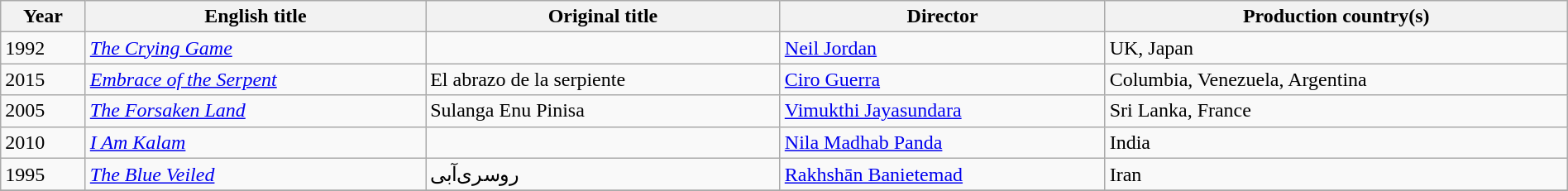<table class="sortable wikitable" style="width:100%; margin-bottom:4px" cellpadding="5">
<tr>
<th scope="col">Year</th>
<th scope="col">English title</th>
<th scope="col">Original title</th>
<th scope="col">Director</th>
<th scope="col">Production country(s)</th>
</tr>
<tr>
<td>1992</td>
<td><em><a href='#'>The Crying Game</a></em></td>
<td></td>
<td><a href='#'>Neil Jordan</a></td>
<td>UK, Japan</td>
</tr>
<tr>
<td>2015</td>
<td><em><a href='#'>Embrace of the Serpent</a></em></td>
<td>El abrazo de la serpiente</td>
<td><a href='#'>Ciro Guerra</a></td>
<td>Columbia, Venezuela, Argentina</td>
</tr>
<tr>
<td>2005</td>
<td><em><a href='#'>The Forsaken Land</a></em></td>
<td>Sulanga Enu Pinisa</td>
<td><a href='#'>Vimukthi Jayasundara</a></td>
<td>Sri Lanka, France</td>
</tr>
<tr>
<td>2010</td>
<td><em><a href='#'>I Am Kalam</a></em></td>
<td></td>
<td><a href='#'>Nila Madhab Panda</a></td>
<td>India</td>
</tr>
<tr>
<td>1995</td>
<td><em><a href='#'>The Blue Veiled</a></em></td>
<td>روسری‌آبی</td>
<td><a href='#'>Rakhshān Banietemad</a></td>
<td>Iran</td>
</tr>
<tr>
</tr>
</table>
